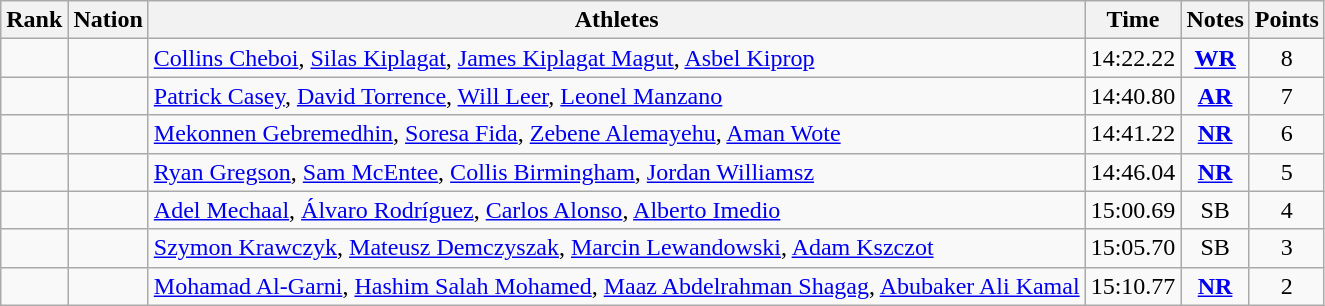<table class="wikitable sortable" style="text-align:center">
<tr>
<th>Rank</th>
<th>Nation</th>
<th>Athletes</th>
<th>Time</th>
<th>Notes</th>
<th>Points</th>
</tr>
<tr>
<td></td>
<td align=left></td>
<td align=left><a href='#'>Collins Cheboi</a>, <a href='#'>Silas Kiplagat</a>, <a href='#'>James Kiplagat Magut</a>, <a href='#'>Asbel Kiprop</a></td>
<td>14:22.22</td>
<td><strong><a href='#'>WR</a></strong></td>
<td>8</td>
</tr>
<tr>
<td></td>
<td align=left></td>
<td align=left><a href='#'>Patrick Casey</a>, <a href='#'>David Torrence</a>, <a href='#'>Will Leer</a>, <a href='#'>Leonel Manzano</a></td>
<td>14:40.80</td>
<td><strong><a href='#'>AR</a></strong></td>
<td>7</td>
</tr>
<tr>
<td></td>
<td align=left></td>
<td align=left><a href='#'>Mekonnen Gebremedhin</a>, <a href='#'>Soresa Fida</a>, <a href='#'>Zebene Alemayehu</a>, <a href='#'>Aman Wote</a></td>
<td>14:41.22</td>
<td><strong><a href='#'>NR</a></strong></td>
<td>6</td>
</tr>
<tr>
<td></td>
<td align=left></td>
<td align=left><a href='#'>Ryan Gregson</a>, <a href='#'>Sam McEntee</a>, <a href='#'>Collis Birmingham</a>, <a href='#'>Jordan Williamsz</a></td>
<td>14:46.04</td>
<td><strong><a href='#'>NR</a></strong></td>
<td>5</td>
</tr>
<tr>
<td></td>
<td align=left></td>
<td align=left><a href='#'>Adel Mechaal</a>, <a href='#'>Álvaro Rodríguez</a>, <a href='#'>Carlos Alonso</a>, <a href='#'>Alberto Imedio</a></td>
<td>15:00.69</td>
<td>SB</td>
<td>4</td>
</tr>
<tr>
<td></td>
<td align=left></td>
<td align=left><a href='#'>Szymon Krawczyk</a>, <a href='#'>Mateusz Demczyszak</a>, <a href='#'>Marcin Lewandowski</a>, <a href='#'>Adam Kszczot</a></td>
<td>15:05.70</td>
<td>SB</td>
<td>3</td>
</tr>
<tr>
<td></td>
<td align=left></td>
<td align=left><a href='#'>Mohamad Al-Garni</a>, <a href='#'>Hashim Salah Mohamed</a>, <a href='#'>Maaz Abdelrahman Shagag</a>, <a href='#'>Abubaker Ali Kamal</a></td>
<td>15:10.77</td>
<td><strong><a href='#'>NR</a></strong></td>
<td>2</td>
</tr>
</table>
